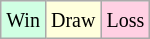<table class="wikitable">
<tr>
<td style="background:#d0ffe3;"><small>Win</small></td>
<td style="background:#ffffdd;"><small>Draw</small></td>
<td style="background:#ffd0e3;"><small>Loss</small></td>
</tr>
</table>
